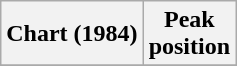<table class="wikitable plainrowheaders sortable" style="text-align:center;">
<tr>
<th>Chart (1984)</th>
<th>Peak<br>position</th>
</tr>
<tr>
</tr>
</table>
